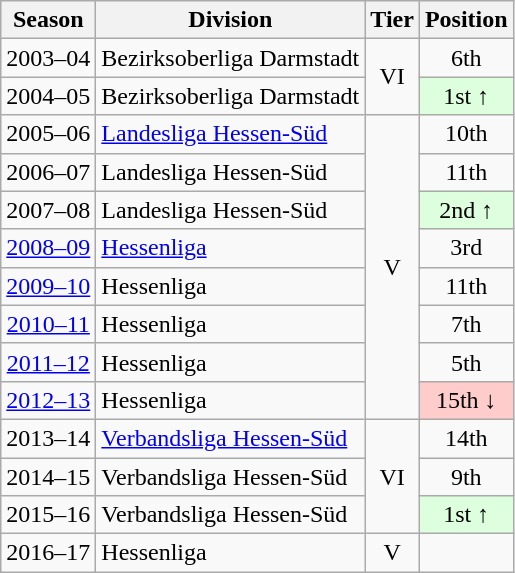<table class="wikitable">
<tr>
<th>Season</th>
<th>Division</th>
<th>Tier</th>
<th>Position</th>
</tr>
<tr align="center">
<td>2003–04</td>
<td align="left">Bezirksoberliga Darmstadt</td>
<td rowspan=2>VI</td>
<td>6th</td>
</tr>
<tr align="center">
<td>2004–05</td>
<td align="left">Bezirksoberliga Darmstadt</td>
<td style="background:#ddffdd">1st ↑</td>
</tr>
<tr align="center">
<td>2005–06</td>
<td align="left"><a href='#'>Landesliga Hessen-Süd</a></td>
<td rowspan=8>V</td>
<td>10th</td>
</tr>
<tr align="center">
<td>2006–07</td>
<td align="left">Landesliga Hessen-Süd</td>
<td>11th</td>
</tr>
<tr align="center">
<td>2007–08</td>
<td align="left">Landesliga Hessen-Süd</td>
<td style="background:#ddffdd">2nd ↑</td>
</tr>
<tr align="center">
<td><a href='#'>2008–09</a></td>
<td align="left"><a href='#'>Hessenliga</a></td>
<td>3rd</td>
</tr>
<tr align="center">
<td><a href='#'>2009–10</a></td>
<td align="left">Hessenliga</td>
<td>11th</td>
</tr>
<tr align="center">
<td><a href='#'>2010–11</a></td>
<td align="left">Hessenliga</td>
<td>7th</td>
</tr>
<tr align="center">
<td><a href='#'>2011–12</a></td>
<td align="left">Hessenliga</td>
<td>5th</td>
</tr>
<tr align="center">
<td><a href='#'>2012–13</a></td>
<td align="left">Hessenliga</td>
<td style="background:#ffcccc">15th ↓</td>
</tr>
<tr align="center">
<td>2013–14</td>
<td align="left"><a href='#'>Verbandsliga Hessen-Süd</a></td>
<td rowspan=3>VI</td>
<td>14th</td>
</tr>
<tr align="center">
<td>2014–15</td>
<td align="left">Verbandsliga Hessen-Süd</td>
<td>9th</td>
</tr>
<tr align="center">
<td>2015–16</td>
<td align="left">Verbandsliga Hessen-Süd</td>
<td style="background:#ddffdd">1st ↑</td>
</tr>
<tr align="center">
<td>2016–17</td>
<td align="left">Hessenliga</td>
<td>V</td>
<td></td>
</tr>
</table>
